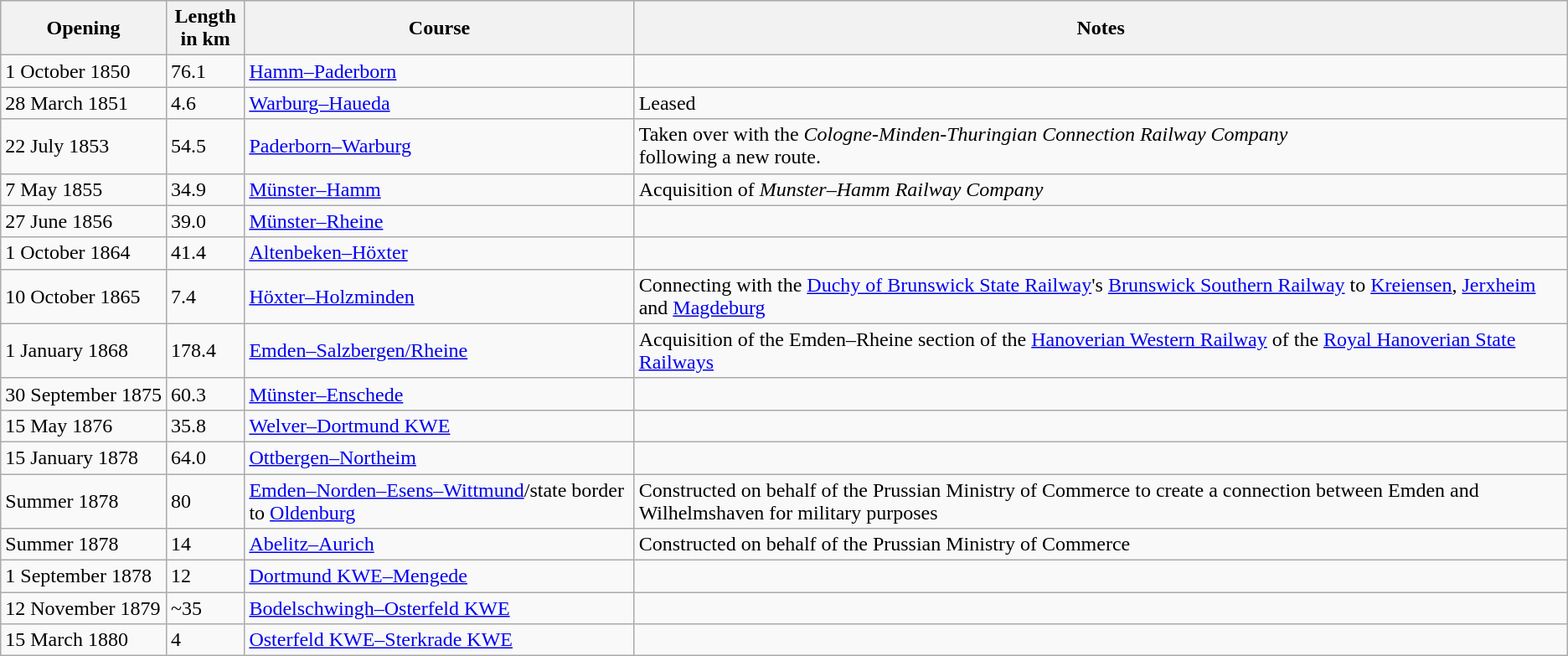<table class="wikitable">
<tr bgcolor="#e0e0e0">
<th width="10%">Opening</th>
<th width="5%">Length in km</th>
<th width="25%">Course</th>
<th width="60%">Notes</th>
</tr>
<tr>
<td>1 October 1850</td>
<td>76.1</td>
<td><a href='#'>Hamm–Paderborn</a></td>
<td></td>
</tr>
<tr>
<td>28 March 1851</td>
<td>4.6</td>
<td><a href='#'>Warburg–Haueda</a></td>
<td>Leased</td>
</tr>
<tr>
<td>22 July 1853</td>
<td>54.5</td>
<td><a href='#'>Paderborn–Warburg</a></td>
<td>Taken over with the <em>Cologne-Minden-Thuringian Connection Railway Company</em><br> following a new route.</td>
</tr>
<tr>
<td>7 May 1855</td>
<td>34.9</td>
<td><a href='#'>Münster–Hamm</a></td>
<td>Acquisition of <em>Munster–Hamm Railway Company</em></td>
</tr>
<tr>
<td>27 June 1856</td>
<td>39.0</td>
<td><a href='#'>Münster–Rheine</a></td>
<td></td>
</tr>
<tr>
<td>1 October 1864</td>
<td>41.4</td>
<td><a href='#'>Altenbeken–Höxter</a></td>
<td></td>
</tr>
<tr>
<td>10 October 1865</td>
<td>7.4</td>
<td><a href='#'>Höxter–Holzminden</a></td>
<td>Connecting with the <a href='#'>Duchy of Brunswick State Railway</a>'s <a href='#'>Brunswick Southern Railway</a> to <a href='#'>Kreiensen</a>, <a href='#'>Jerxheim</a> and <a href='#'>Magdeburg</a></td>
</tr>
<tr>
<td>1 January 1868</td>
<td>178.4</td>
<td><a href='#'>Emden–Salzbergen/Rheine</a></td>
<td>Acquisition of the Emden–Rheine section of the <a href='#'>Hanoverian Western Railway</a> of the <a href='#'>Royal Hanoverian State Railways</a></td>
</tr>
<tr>
<td>30 September 1875</td>
<td>60.3</td>
<td><a href='#'>Münster–Enschede</a></td>
<td></td>
</tr>
<tr>
<td>15 May 1876</td>
<td>35.8</td>
<td><a href='#'>Welver–Dortmund KWE</a></td>
<td></td>
</tr>
<tr>
<td>15 January 1878</td>
<td>64.0</td>
<td><a href='#'>Ottbergen–Northeim</a></td>
<td></td>
</tr>
<tr>
<td>Summer 1878</td>
<td>80</td>
<td><a href='#'>Emden–Norden–Esens–Wittmund</a>/state border to <a href='#'>Oldenburg</a></td>
<td>Constructed on behalf of the Prussian Ministry of Commerce to create a connection between Emden and Wilhelmshaven for military purposes</td>
</tr>
<tr>
<td>Summer 1878</td>
<td>14</td>
<td><a href='#'>Abelitz–Aurich</a></td>
<td>Constructed on behalf of the Prussian Ministry of Commerce</td>
</tr>
<tr>
<td>1 September 1878</td>
<td>12</td>
<td><a href='#'>Dortmund KWE–Mengede</a></td>
<td></td>
</tr>
<tr>
<td>12 November 1879</td>
<td>~35</td>
<td><a href='#'>Bodelschwingh–Osterfeld KWE</a></td>
<td></td>
</tr>
<tr>
<td>15 March 1880</td>
<td>4</td>
<td><a href='#'>Osterfeld KWE–Sterkrade KWE</a></td>
<td></td>
</tr>
</table>
